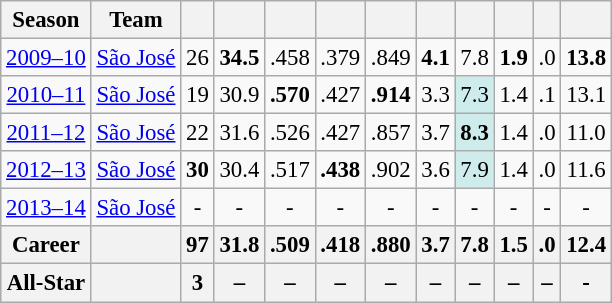<table class="wikitable sortable" style="font-size:95%; text-align:center;">
<tr>
<th>Season</th>
<th>Team</th>
<th></th>
<th></th>
<th></th>
<th></th>
<th></th>
<th></th>
<th></th>
<th></th>
<th></th>
<th></th>
</tr>
<tr>
<td><a href='#'>2009–10</a></td>
<td><a href='#'>São José</a></td>
<td>26</td>
<td><strong>34.5</strong></td>
<td>.458</td>
<td>.379</td>
<td>.849</td>
<td><strong>4.1</strong></td>
<td>7.8</td>
<td><strong>1.9</strong></td>
<td>.0</td>
<td><strong>13.8</strong></td>
</tr>
<tr>
<td><a href='#'>2010–11</a></td>
<td><a href='#'>São José</a></td>
<td>19</td>
<td>30.9</td>
<td><strong>.570</strong></td>
<td>.427</td>
<td><strong>.914</strong></td>
<td>3.3</td>
<td style="background:#cfecec;">7.3</td>
<td>1.4</td>
<td>.1</td>
<td>13.1</td>
</tr>
<tr>
<td><a href='#'>2011–12</a></td>
<td><a href='#'>São José</a></td>
<td>22</td>
<td>31.6</td>
<td>.526</td>
<td>.427</td>
<td>.857</td>
<td>3.7</td>
<td style="background:#cfecec;"><strong>8.3</strong></td>
<td>1.4</td>
<td>.0</td>
<td>11.0</td>
</tr>
<tr>
<td><a href='#'>2012–13</a></td>
<td><a href='#'>São José</a></td>
<td><strong>30</strong></td>
<td>30.4</td>
<td>.517</td>
<td><strong>.438</strong></td>
<td>.902</td>
<td>3.6</td>
<td style="background:#cfecec;">7.9</td>
<td>1.4</td>
<td>.0</td>
<td>11.6</td>
</tr>
<tr>
<td><a href='#'>2013–14</a></td>
<td><a href='#'>São José</a></td>
<td>-</td>
<td>-</td>
<td>-</td>
<td>-</td>
<td>-</td>
<td>-</td>
<td>-</td>
<td>-</td>
<td>-</td>
<td>-</td>
</tr>
<tr>
<th>Career</th>
<th></th>
<th>97</th>
<th>31.8</th>
<th>.509</th>
<th>.418</th>
<th>.880</th>
<th>3.7</th>
<th>7.8</th>
<th>1.5</th>
<th>.0</th>
<th>12.4</th>
</tr>
<tr>
<th>All-Star</th>
<th></th>
<th>3</th>
<th>–</th>
<th>–</th>
<th>–</th>
<th>–</th>
<th>–</th>
<th>–</th>
<th>–</th>
<th>–</th>
<th>-</th>
</tr>
</table>
